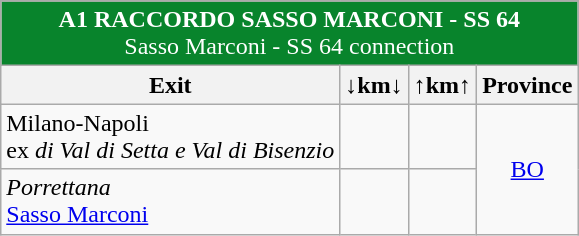<table class="wikitable">
<tr>
</tr>
<tr align="center" style="color: white;font-size:100%;" bgcolor="#08842c">
<td colspan="6"> <strong>A1 RACCORDO SASSO MARCONI - SS 64</strong><br>Sasso Marconi - SS 64 connection</td>
</tr>
<tr>
<th><strong>Exit</strong></th>
<th align="center"><strong>↓km↓</strong></th>
<th align="center"><strong>↑km↑</strong></th>
<th align="center"><strong>Province</strong></th>
</tr>
<tr>
<td>  Milano-Napoli <br> ex  <em>di Val di Setta e Val di Bisenzio</em></td>
<td align="right"></td>
<td align="right"></td>
<td rowspan="2" align="center"><a href='#'>BO</a></td>
</tr>
<tr>
<td>  <em>Porrettana</em> <br>  <a href='#'>Sasso Marconi</a></td>
<td align="right"></td>
<td align="right"></td>
</tr>
</table>
